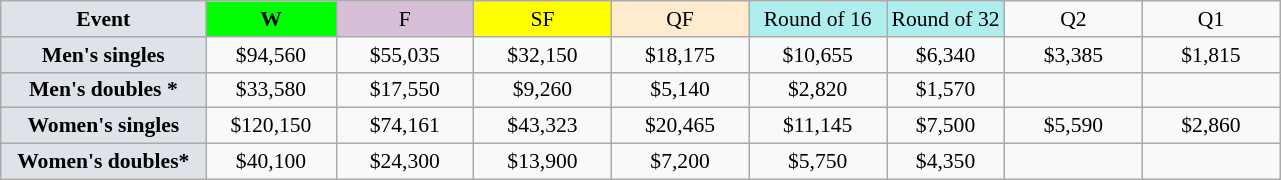<table class=wikitable style=font-size:90%;text-align:center>
<tr>
<td style="width:130px; background:#dfe2e9;"><strong>Event</strong></td>
<td style="width:80px; background:lime;"><strong>W</strong></td>
<td style="width:85px; background:thistle;">F</td>
<td style="width:85px; background:#ff0;">SF</td>
<td style="width:85px; background:#ffebcd;">QF</td>
<td style="width:85px; background:#afeeee;">Round of 16</td>
<td style="background:#afeeee;">Round of 32</td>
<td width=85>Q2</td>
<td width=85>Q1</td>
</tr>
<tr>
<td style="background:#dfe2e9;"><strong>Men's singles</strong></td>
<td>$94,560</td>
<td>$55,035</td>
<td>$32,150</td>
<td>$18,175</td>
<td>$10,655</td>
<td>$6,340</td>
<td>$3,385</td>
<td>$1,815</td>
</tr>
<tr>
<td style="background:#dfe2e9;"><strong>Men's doubles *</strong></td>
<td>$33,580</td>
<td>$17,550</td>
<td>$9,260</td>
<td>$5,140</td>
<td>$2,820</td>
<td>$1,570</td>
<td></td>
<td></td>
</tr>
<tr>
<td style="background:#dfe2e9;"><strong>Women's singles</strong></td>
<td>$120,150</td>
<td>$74,161</td>
<td>$43,323</td>
<td>$20,465</td>
<td>$11,145</td>
<td>$7,500</td>
<td>$5,590</td>
<td>$2,860</td>
</tr>
<tr>
<td style="background:#dfe2e9;"><strong>Women's doubles*</strong></td>
<td>$40,100</td>
<td>$24,300</td>
<td>$13,900</td>
<td>$7,200</td>
<td>$5,750</td>
<td>$4,350</td>
<td></td>
<td></td>
</tr>
</table>
